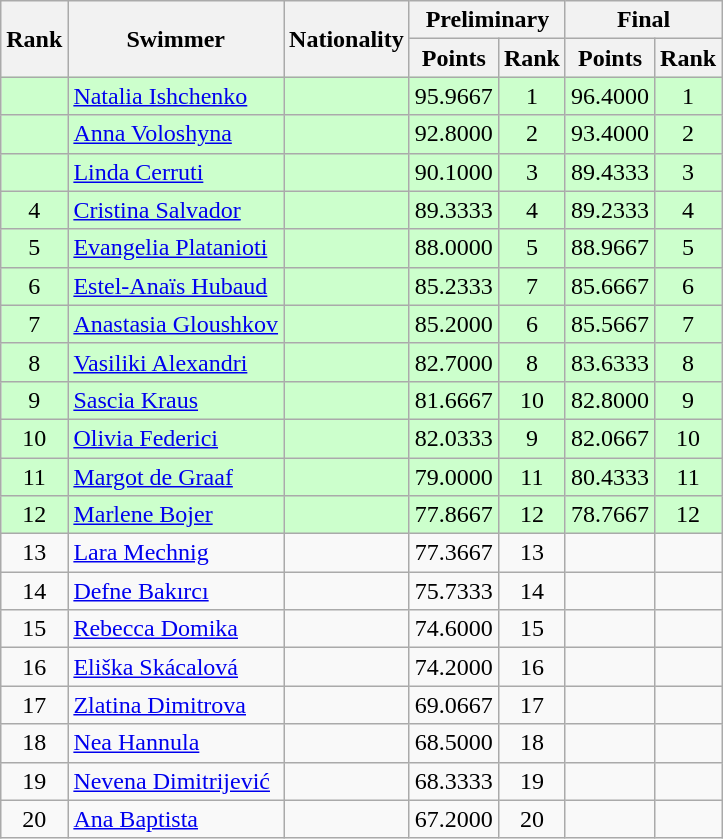<table class="wikitable sortable" style="text-align:center">
<tr>
<th rowspan=2>Rank</th>
<th rowspan=2>Swimmer</th>
<th rowspan=2>Nationality</th>
<th colspan=2>Preliminary</th>
<th colspan=2>Final</th>
</tr>
<tr>
<th>Points</th>
<th>Rank</th>
<th>Points</th>
<th>Rank</th>
</tr>
<tr bgcolor=ccffcc>
<td></td>
<td align=left><a href='#'>Natalia Ishchenko</a></td>
<td align=left></td>
<td>95.9667</td>
<td>1</td>
<td>96.4000</td>
<td>1</td>
</tr>
<tr bgcolor=ccffcc>
<td></td>
<td align=left><a href='#'>Anna Voloshyna</a></td>
<td align=left></td>
<td>92.8000</td>
<td>2</td>
<td>93.4000</td>
<td>2</td>
</tr>
<tr bgcolor=ccffcc>
<td></td>
<td align=left><a href='#'>Linda Cerruti</a></td>
<td align=left></td>
<td>90.1000</td>
<td>3</td>
<td>89.4333</td>
<td>3</td>
</tr>
<tr bgcolor=ccffcc>
<td>4</td>
<td align=left><a href='#'>Cristina Salvador</a></td>
<td align=left></td>
<td>89.3333</td>
<td>4</td>
<td>89.2333</td>
<td>4</td>
</tr>
<tr bgcolor=ccffcc>
<td>5</td>
<td align=left><a href='#'>Evangelia Platanioti</a></td>
<td align=left></td>
<td>88.0000</td>
<td>5</td>
<td>88.9667</td>
<td>5</td>
</tr>
<tr bgcolor=ccffcc>
<td>6</td>
<td align=left><a href='#'>Estel-Anaïs Hubaud</a></td>
<td align=left></td>
<td>85.2333</td>
<td>7</td>
<td>85.6667</td>
<td>6</td>
</tr>
<tr bgcolor=ccffcc>
<td>7</td>
<td align=left><a href='#'>Anastasia Gloushkov</a></td>
<td align=left></td>
<td>85.2000</td>
<td>6</td>
<td>85.5667</td>
<td>7</td>
</tr>
<tr bgcolor=ccffcc>
<td>8</td>
<td align=left><a href='#'>Vasiliki Alexandri</a></td>
<td align=left></td>
<td>82.7000</td>
<td>8</td>
<td>83.6333</td>
<td>8</td>
</tr>
<tr bgcolor=ccffcc>
<td>9</td>
<td align=left><a href='#'>Sascia Kraus</a></td>
<td align=left></td>
<td>81.6667</td>
<td>10</td>
<td>82.8000</td>
<td>9</td>
</tr>
<tr bgcolor=ccffcc>
<td>10</td>
<td align=left><a href='#'>Olivia Federici</a></td>
<td align=left></td>
<td>82.0333</td>
<td>9</td>
<td>82.0667</td>
<td>10</td>
</tr>
<tr bgcolor=ccffcc>
<td>11</td>
<td align=left><a href='#'>Margot de Graaf</a></td>
<td align=left></td>
<td>79.0000</td>
<td>11</td>
<td>80.4333</td>
<td>11</td>
</tr>
<tr bgcolor=ccffcc>
<td>12</td>
<td align=left><a href='#'>Marlene Bojer</a></td>
<td align=left></td>
<td>77.8667</td>
<td>12</td>
<td>78.7667</td>
<td>12</td>
</tr>
<tr>
<td>13</td>
<td align=left><a href='#'>Lara Mechnig</a></td>
<td align=left></td>
<td>77.3667</td>
<td>13</td>
<td></td>
<td></td>
</tr>
<tr>
<td>14</td>
<td align=left><a href='#'>Defne Bakırcı</a></td>
<td align=left></td>
<td>75.7333</td>
<td>14</td>
<td></td>
<td></td>
</tr>
<tr>
<td>15</td>
<td align=left><a href='#'>Rebecca Domika</a></td>
<td align=left></td>
<td>74.6000</td>
<td>15</td>
<td></td>
<td></td>
</tr>
<tr>
<td>16</td>
<td align=left><a href='#'>Eliška Skácalová</a></td>
<td align=left></td>
<td>74.2000</td>
<td>16</td>
<td></td>
<td></td>
</tr>
<tr>
<td>17</td>
<td align=left><a href='#'>Zlatina Dimitrova</a></td>
<td align=left></td>
<td>69.0667</td>
<td>17</td>
<td></td>
<td></td>
</tr>
<tr>
<td>18</td>
<td align=left><a href='#'>Nea Hannula</a></td>
<td align=left></td>
<td>68.5000</td>
<td>18</td>
<td></td>
<td></td>
</tr>
<tr>
<td>19</td>
<td align=left><a href='#'>Nevena Dimitrijević</a></td>
<td align=left></td>
<td>68.3333</td>
<td>19</td>
<td></td>
<td></td>
</tr>
<tr>
<td>20</td>
<td align=left><a href='#'>Ana Baptista</a></td>
<td align=left></td>
<td>67.2000</td>
<td>20</td>
<td></td>
<td></td>
</tr>
</table>
